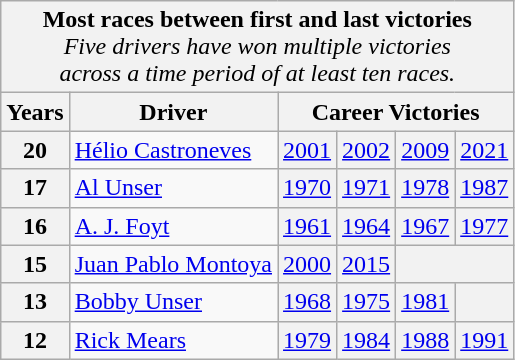<table class="wikitable">
<tr>
<td style="background:#F2F2F2;" align="center" colspan="6"><strong>Most races between first and last victories</strong><br><em>Five drivers have won multiple victories<br>across a time period of at least ten races.</em></td>
</tr>
<tr>
<td style="background:#F2F2F2;" align="center"><strong>Years</strong></td>
<td style="background:#F2F2F2;" align="center"><strong>Driver</strong></td>
<td style="background:#F2F2F2;" align="center" colspan="4"><strong>Career Victories</strong></td>
</tr>
<tr>
<td style="background:#F2F2F2;" align="center"><strong>20</strong></td>
<td> <a href='#'>Hélio Castroneves</a></td>
<td style="background:#F2F2F2;" align="center"><a href='#'>2001</a></td>
<td style="background:#F2F2F2;" align="center"><a href='#'>2002</a></td>
<td style="background:#F2F2F2;" align="center"><a href='#'>2009</a></td>
<td style="background:#F2F2F2;" align="center"><a href='#'>2021</a></td>
</tr>
<tr>
<td style="background:#F2F2F2;" align="center"><strong>17</strong></td>
<td> <a href='#'>Al Unser</a></td>
<td style="background:#F2F2F2;" align="center"><a href='#'>1970</a></td>
<td style="background:#F2F2F2;" align="center"><a href='#'>1971</a></td>
<td style="background:#F2F2F2;" align="center"><a href='#'>1978</a></td>
<td style="background:#F2F2F2;" align="center"><a href='#'>1987</a></td>
</tr>
<tr>
<td style="background:#F2F2F2;" align="center"><strong>16</strong></td>
<td> <a href='#'>A. J. Foyt</a></td>
<td style="background:#F2F2F2;" align="center"><a href='#'>1961</a></td>
<td style="background:#F2F2F2;" align="center"><a href='#'>1964</a></td>
<td style="background:#F2F2F2;" align="center"><a href='#'>1967</a></td>
<td style="background:#F2F2F2;" align="center"><a href='#'>1977</a></td>
</tr>
<tr>
<td style="background:#F2F2F2;" align="center"><strong>15</strong></td>
<td> <a href='#'>Juan Pablo Montoya</a></td>
<td style="background:#F2F2F2;" align="center"><a href='#'>2000</a></td>
<td style="background:#F2F2F2;" align="center"><a href='#'>2015</a></td>
<td style="background:#F2F2F2;" align="center" colspan="2"> </td>
</tr>
<tr>
<td style="background:#F2F2F2;" align="center"><strong>13</strong></td>
<td> <a href='#'>Bobby Unser</a></td>
<td style="background:#F2F2F2;" align="center"><a href='#'>1968</a></td>
<td style="background:#F2F2F2;" align="center"><a href='#'>1975</a></td>
<td style="background:#F2F2F2;" align="center"><a href='#'>1981</a></td>
<td style="background:#F2F2F2;" align="center"> </td>
</tr>
<tr>
<td style="background:#F2F2F2;" align="center"><strong>12</strong></td>
<td> <a href='#'>Rick Mears</a></td>
<td style="background:#F2F2F2;" align="center"><a href='#'>1979</a></td>
<td style="background:#F2F2F2;" align="center"><a href='#'>1984</a></td>
<td style="background:#F2F2F2;" align="center"><a href='#'>1988</a></td>
<td style="background:#F2F2F2;" align="center"><a href='#'>1991</a></td>
</tr>
</table>
